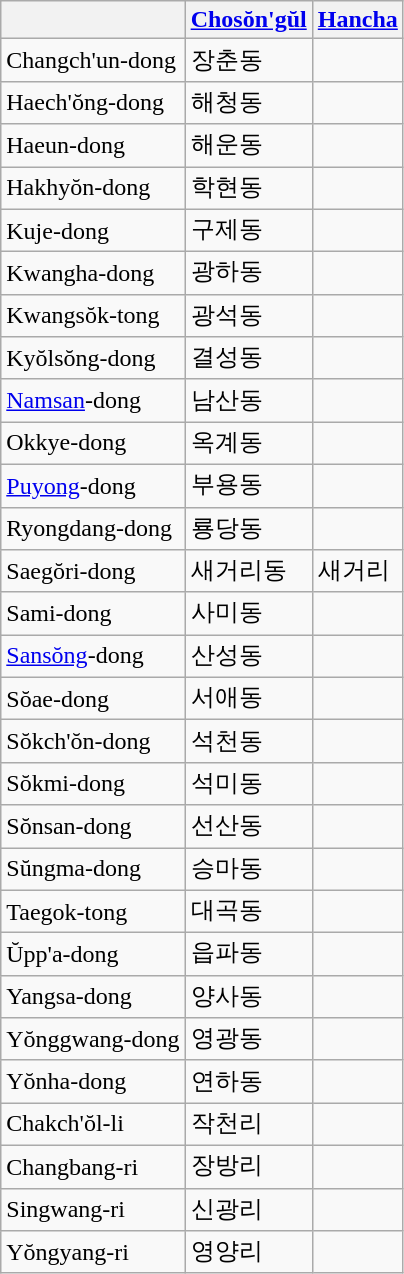<table class="wikitable">
<tr>
<th></th>
<th><a href='#'>Chosŏn'gŭl</a></th>
<th><a href='#'>Hancha</a></th>
</tr>
<tr>
<td>Changch'un-dong</td>
<td>장춘동</td>
<td></td>
</tr>
<tr>
<td>Haech'ŏng-dong</td>
<td>해청동</td>
<td></td>
</tr>
<tr>
<td>Haeun-dong</td>
<td>해운동</td>
<td></td>
</tr>
<tr>
<td>Hakhyŏn-dong</td>
<td>학현동</td>
<td></td>
</tr>
<tr>
<td>Kuje-dong</td>
<td>구제동</td>
<td></td>
</tr>
<tr>
<td>Kwangha-dong</td>
<td>광하동</td>
<td></td>
</tr>
<tr>
<td>Kwangsŏk-tong</td>
<td>광석동</td>
<td></td>
</tr>
<tr>
<td>Kyŏlsŏng-dong</td>
<td>결성동</td>
<td></td>
</tr>
<tr>
<td><a href='#'>Namsan</a>-dong</td>
<td>남산동</td>
<td></td>
</tr>
<tr>
<td>Okkye-dong</td>
<td>옥계동</td>
<td></td>
</tr>
<tr>
<td><a href='#'>Puyong</a>-dong</td>
<td>부용동</td>
<td></td>
</tr>
<tr>
<td>Ryongdang-dong</td>
<td>룡당동</td>
<td></td>
</tr>
<tr>
<td>Saegŏri-dong</td>
<td>새거리동</td>
<td>새거리</td>
</tr>
<tr>
<td>Sami-dong</td>
<td>사미동</td>
<td></td>
</tr>
<tr>
<td><a href='#'>Sansŏng</a>-dong</td>
<td>산성동</td>
<td></td>
</tr>
<tr>
<td>Sŏae-dong</td>
<td>서애동</td>
<td></td>
</tr>
<tr>
<td>Sŏkch'ŏn-dong</td>
<td>석천동</td>
<td></td>
</tr>
<tr>
<td>Sŏkmi-dong</td>
<td>석미동</td>
<td></td>
</tr>
<tr>
<td>Sŏnsan-dong</td>
<td>선산동</td>
<td></td>
</tr>
<tr>
<td>Sŭngma-dong</td>
<td>승마동</td>
<td></td>
</tr>
<tr>
<td>Taegok-tong</td>
<td>대곡동</td>
<td></td>
</tr>
<tr>
<td>Ŭpp'a-dong</td>
<td>읍파동</td>
<td></td>
</tr>
<tr>
<td>Yangsa-dong</td>
<td>양사동</td>
<td></td>
</tr>
<tr>
<td>Yŏnggwang-dong</td>
<td>영광동</td>
<td></td>
</tr>
<tr>
<td>Yŏnha-dong</td>
<td>연하동</td>
<td></td>
</tr>
<tr>
<td>Chakch'ŏl-li</td>
<td>작천리</td>
<td></td>
</tr>
<tr>
<td>Changbang-ri</td>
<td>장방리</td>
<td></td>
</tr>
<tr>
<td>Singwang-ri</td>
<td>신광리</td>
<td></td>
</tr>
<tr>
<td>Yŏngyang-ri</td>
<td>영양리</td>
<td></td>
</tr>
</table>
